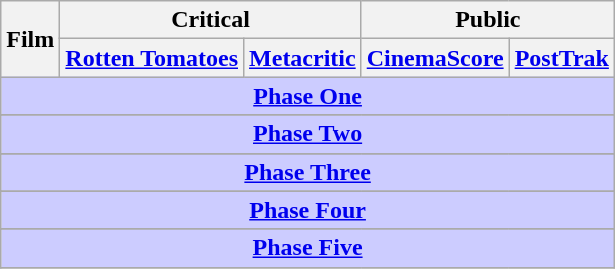<table class="wikitable plainrowheaders sortable" style="text-align: center;">
<tr>
<th scope="col" rowspan="2">Film</th>
<th scope="col" colspan="2">Critical</th>
<th scope="col" colspan="2">Public</th>
</tr>
<tr>
<th scope="col"><a href='#'>Rotten Tomatoes</a></th>
<th scope="col"><a href='#'>Metacritic</a></th>
<th scope="col"><a href='#'>CinemaScore</a></th>
<th scope="col"><a href='#'>PostTrak</a></th>
</tr>
<tr style="display: none;">
<td colspan="4"></td>
</tr>
<tr class="sortbottom">
<th scope="col" colspan="5" style="background-color: #ccccff;"><a href='#'>Phase One</a></th>
</tr>
<tr>
</tr>
<tr class="sortbottom">
<th scope="col" colspan="5" style="background-color: #ccccff;"><a href='#'>Phase Two</a></th>
</tr>
<tr>
</tr>
<tr class="sortbottom">
<th scope="col" colspan="5" style="background-color: #ccccff;"><a href='#'>Phase Three</a></th>
</tr>
<tr>
</tr>
<tr class="sortbottom">
<th scope="col" colspan="5" style="background-color: #ccccff;"><a href='#'>Phase Four</a></th>
</tr>
<tr>
</tr>
<tr class="sortbottom">
<th scope="col" colspan="5" style="background-color: #ccccff;"><a href='#'>Phase Five</a></th>
</tr>
<tr>
</tr>
</table>
